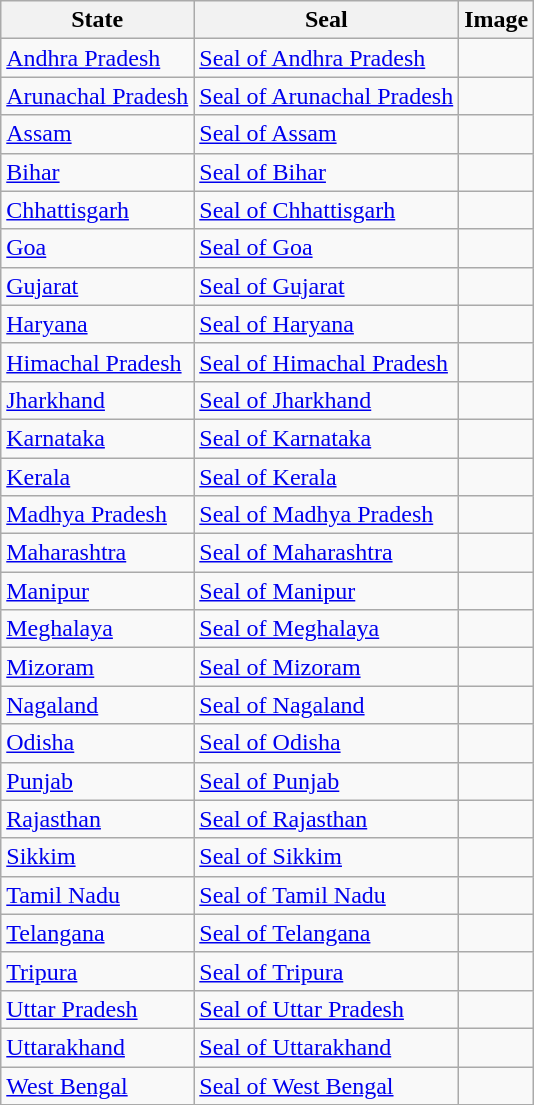<table class="wikitable sortable">
<tr>
<th>State</th>
<th>Seal</th>
<th>Image</th>
</tr>
<tr>
<td><a href='#'>Andhra Pradesh</a></td>
<td><a href='#'>Seal of Andhra Pradesh</a></td>
<td></td>
</tr>
<tr>
<td><a href='#'>Arunachal Pradesh</a></td>
<td><a href='#'>Seal of Arunachal Pradesh</a></td>
<td></td>
</tr>
<tr>
<td><a href='#'>Assam</a></td>
<td><a href='#'>Seal of Assam</a></td>
<td></td>
</tr>
<tr>
<td><a href='#'>Bihar</a></td>
<td><a href='#'>Seal of Bihar</a></td>
<td></td>
</tr>
<tr>
<td><a href='#'>Chhattisgarh</a></td>
<td><a href='#'>Seal of Chhattisgarh</a></td>
<td></td>
</tr>
<tr>
<td><a href='#'>Goa</a></td>
<td><a href='#'>Seal of Goa</a></td>
<td></td>
</tr>
<tr>
<td><a href='#'>Gujarat</a></td>
<td><a href='#'>Seal of Gujarat</a></td>
<td></td>
</tr>
<tr>
<td><a href='#'>Haryana</a></td>
<td><a href='#'>Seal of Haryana</a></td>
<td></td>
</tr>
<tr>
<td><a href='#'>Himachal Pradesh</a></td>
<td><a href='#'>Seal of Himachal Pradesh</a></td>
<td></td>
</tr>
<tr>
<td><a href='#'>Jharkhand</a></td>
<td><a href='#'>Seal of Jharkhand</a></td>
<td></td>
</tr>
<tr>
<td><a href='#'>Karnataka</a></td>
<td><a href='#'>Seal of Karnataka</a></td>
<td></td>
</tr>
<tr>
<td><a href='#'>Kerala</a></td>
<td><a href='#'>Seal of Kerala</a></td>
<td></td>
</tr>
<tr>
<td><a href='#'>Madhya Pradesh</a></td>
<td><a href='#'>Seal of Madhya Pradesh</a></td>
<td></td>
</tr>
<tr>
<td><a href='#'>Maharashtra</a></td>
<td><a href='#'>Seal of Maharashtra</a></td>
<td></td>
</tr>
<tr>
<td><a href='#'>Manipur</a></td>
<td><a href='#'>Seal of Manipur</a></td>
<td></td>
</tr>
<tr>
<td><a href='#'>Meghalaya</a></td>
<td><a href='#'>Seal of Meghalaya</a></td>
<td></td>
</tr>
<tr>
<td><a href='#'>Mizoram</a></td>
<td><a href='#'>Seal of Mizoram</a></td>
<td></td>
</tr>
<tr>
<td><a href='#'>Nagaland</a></td>
<td><a href='#'>Seal of Nagaland</a></td>
<td></td>
</tr>
<tr>
<td><a href='#'>Odisha</a></td>
<td><a href='#'>Seal of Odisha</a></td>
<td></td>
</tr>
<tr>
<td><a href='#'>Punjab</a></td>
<td><a href='#'>Seal of Punjab</a></td>
<td></td>
</tr>
<tr>
<td><a href='#'>Rajasthan</a></td>
<td><a href='#'>Seal of Rajasthan</a></td>
<td></td>
</tr>
<tr>
<td><a href='#'>Sikkim</a></td>
<td><a href='#'>Seal of Sikkim</a></td>
<td></td>
</tr>
<tr>
<td><a href='#'>Tamil Nadu</a></td>
<td><a href='#'>Seal of Tamil Nadu</a></td>
<td></td>
</tr>
<tr>
<td><a href='#'>Telangana</a></td>
<td><a href='#'>Seal of Telangana</a></td>
<td></td>
</tr>
<tr>
<td><a href='#'>Tripura</a></td>
<td><a href='#'>Seal of Tripura</a></td>
<td></td>
</tr>
<tr>
<td><a href='#'>Uttar Pradesh</a></td>
<td><a href='#'>Seal of Uttar Pradesh</a></td>
<td></td>
</tr>
<tr>
<td><a href='#'>Uttarakhand</a></td>
<td><a href='#'>Seal of Uttarakhand</a></td>
<td></td>
</tr>
<tr>
<td><a href='#'>West Bengal</a></td>
<td><a href='#'>Seal of West Bengal</a></td>
<td></td>
</tr>
<tr>
</tr>
</table>
